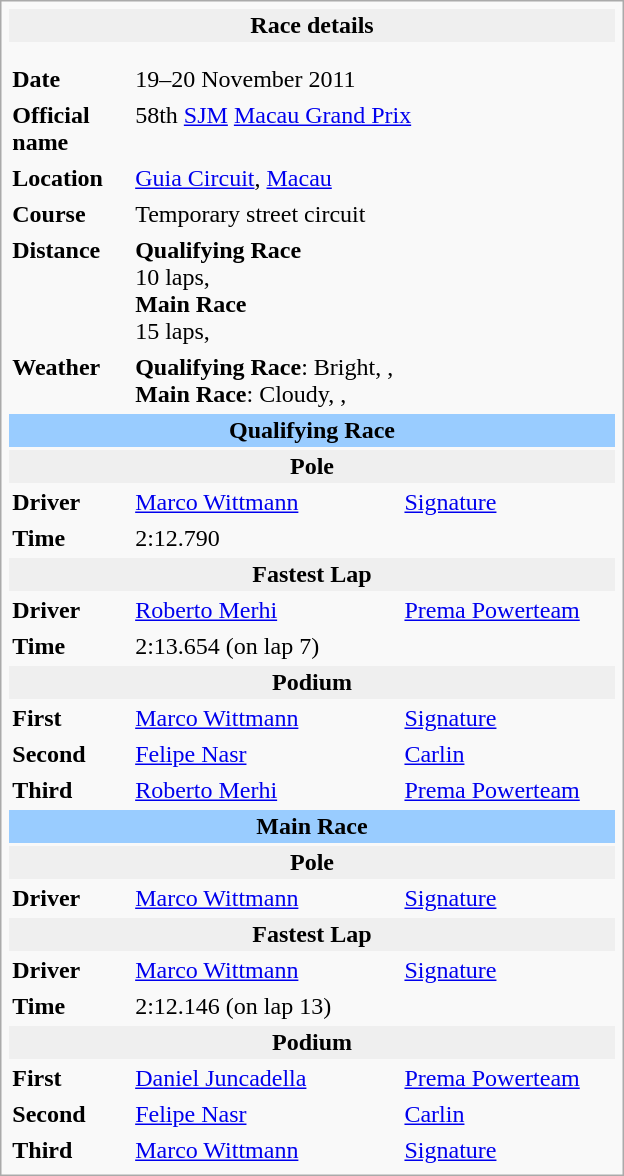<table class="infobox" align="right" cellpadding="2" style="float:right; width: 26em; ">
<tr>
<th colspan="3" style="background:#efefef;" align=center>Race details</th>
</tr>
<tr>
<td colspan="3" align=center></td>
</tr>
<tr>
<td colspan="3" align=center></td>
</tr>
<tr>
<td style="width: 20%;"><strong>Date</strong></td>
<td>19–20 November 2011</td>
</tr>
<tr>
<td><strong>Official name</strong></td>
<td colspan=2>58th <a href='#'>SJM</a> <a href='#'>Macau Grand Prix</a></td>
</tr>
<tr>
<td><strong>Location</strong></td>
<td colspan=2><a href='#'>Guia Circuit</a>, <a href='#'>Macau</a></td>
</tr>
<tr>
<td><strong>Course</strong></td>
<td colspan=2>Temporary street circuit<br></td>
</tr>
<tr>
<td><strong>Distance</strong></td>
<td colspan=2><strong>Qualifying Race</strong><br>10 laps, <br><strong>Main Race</strong><br>15 laps, </td>
</tr>
<tr>
<td><strong>Weather</strong></td>
<td colspan=2><strong>Qualifying Race</strong>: Bright,  ,  <br><strong>Main Race</strong>: Cloudy,  ,  </td>
</tr>
<tr>
<td colspan="3" align=center style="background:#99ccff;"><strong>Qualifying Race</strong></td>
</tr>
<tr>
<th colspan="3" style="background:#efefef;" align=center>Pole</th>
</tr>
<tr>
<td><strong>Driver</strong></td>
<td> <a href='#'>Marco Wittmann</a></td>
<td><a href='#'>Signature</a></td>
</tr>
<tr>
<td><strong>Time</strong></td>
<td colspan=2>2:12.790</td>
</tr>
<tr>
<th colspan="3" style="background:#efefef;" align=center>Fastest Lap</th>
</tr>
<tr>
<td><strong>Driver</strong></td>
<td> <a href='#'>Roberto Merhi</a></td>
<td><a href='#'>Prema Powerteam</a></td>
</tr>
<tr>
<td><strong>Time</strong></td>
<td colspan=2>2:13.654 (on lap 7)</td>
</tr>
<tr>
<th colspan="3" style="background:#efefef;" align=center>Podium</th>
</tr>
<tr>
<td><strong>First</strong></td>
<td> <a href='#'>Marco Wittmann</a></td>
<td><a href='#'>Signature</a></td>
</tr>
<tr>
<td><strong>Second</strong></td>
<td> <a href='#'>Felipe Nasr</a></td>
<td><a href='#'>Carlin</a></td>
</tr>
<tr>
<td><strong>Third</strong></td>
<td> <a href='#'>Roberto Merhi</a></td>
<td><a href='#'>Prema Powerteam</a></td>
</tr>
<tr>
<td colspan="3" align=center style="background:#99ccff;"><strong>Main Race</strong></td>
</tr>
<tr>
<th colspan="3" style="background:#efefef;" align=center>Pole</th>
</tr>
<tr>
<td><strong>Driver</strong></td>
<td> <a href='#'>Marco Wittmann</a></td>
<td><a href='#'>Signature</a></td>
</tr>
<tr>
<th colspan="3" style="background:#efefef;" align=center>Fastest Lap</th>
</tr>
<tr>
<td><strong>Driver</strong></td>
<td> <a href='#'>Marco Wittmann</a></td>
<td><a href='#'>Signature</a></td>
</tr>
<tr>
<td><strong>Time</strong></td>
<td colspan=2>2:12.146 (on lap 13)</td>
</tr>
<tr>
<th colspan="3" style="background:#efefef;" align=center>Podium</th>
</tr>
<tr>
<td><strong>First</strong></td>
<td> <a href='#'>Daniel Juncadella</a></td>
<td><a href='#'>Prema Powerteam</a></td>
</tr>
<tr>
<td><strong>Second</strong></td>
<td> <a href='#'>Felipe Nasr</a></td>
<td><a href='#'>Carlin</a></td>
</tr>
<tr>
<td><strong>Third</strong></td>
<td> <a href='#'>Marco Wittmann</a></td>
<td><a href='#'>Signature</a></td>
</tr>
</table>
